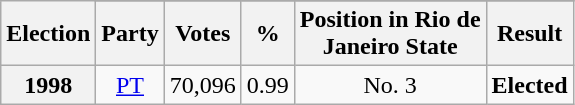<table class="wikitable" style="text-align: center;">
<tr>
<th rowspan="2">Election</th>
</tr>
<tr>
<th>Party</th>
<th>Votes</th>
<th>%</th>
<th>Position in Rio de <br>Janeiro State</th>
<th>Result</th>
</tr>
<tr>
<th>1998</th>
<td><a href='#'>PT</a></td>
<td>70,096</td>
<td>0.99</td>
<td>No. 3</td>
<td><strong>Elected</strong></td>
</tr>
</table>
